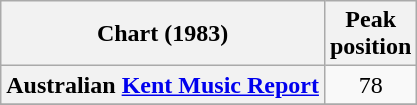<table class="wikitable sortable plainrowheaders">
<tr>
<th>Chart (1983)</th>
<th>Peak<br>position</th>
</tr>
<tr>
<th scope="row">Australian <a href='#'>Kent Music Report</a></th>
<td style="text-align:center;">78</td>
</tr>
<tr>
</tr>
</table>
